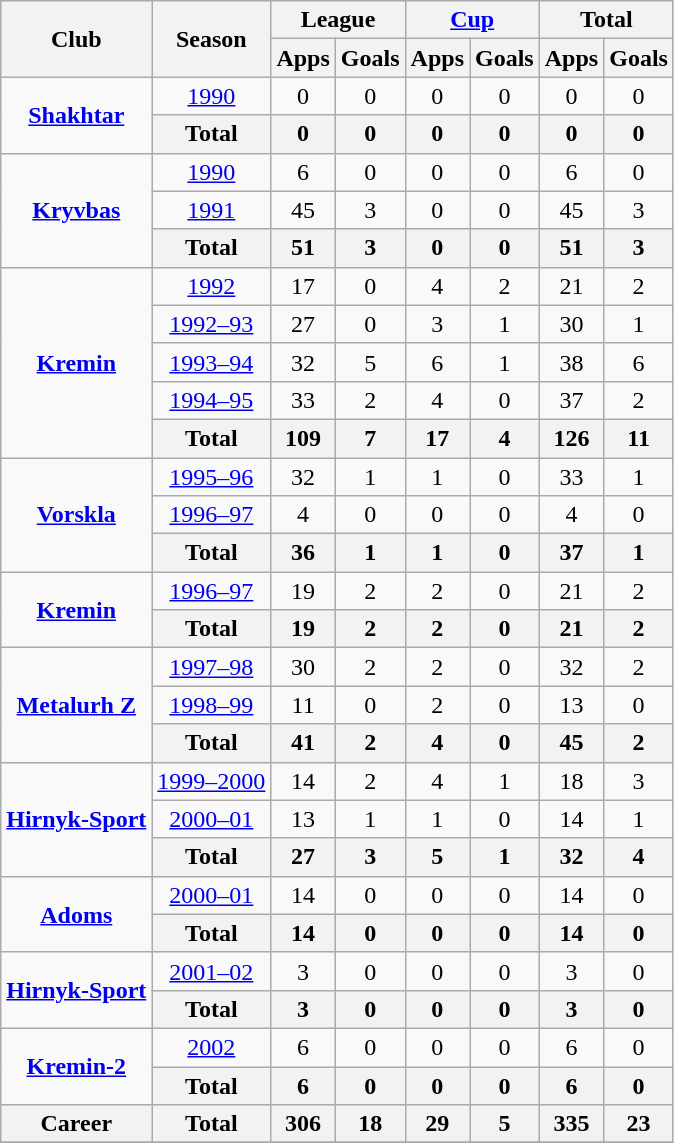<table class="wikitable sortable" style="text-align: center;">
<tr>
<th rowspan="2">Club</th>
<th rowspan="2">Season</th>
<th colspan="2">League</th>
<th colspan="2"><a href='#'>Cup</a></th>
<th colspan="2">Total</th>
</tr>
<tr>
<th>Apps</th>
<th>Goals</th>
<th>Apps</th>
<th>Goals</th>
<th>Apps</th>
<th>Goals</th>
</tr>
<tr>
<td rowspan="2"><strong><a href='#'>Shakhtar</a></strong></td>
<td><a href='#'>1990</a></td>
<td>0</td>
<td>0</td>
<td>0</td>
<td>0</td>
<td>0</td>
<td>0</td>
</tr>
<tr>
<th>Total</th>
<th>0</th>
<th>0</th>
<th>0</th>
<th>0</th>
<th>0</th>
<th>0</th>
</tr>
<tr>
<td rowspan="3"><strong><a href='#'>Kryvbas</a></strong></td>
<td><a href='#'>1990</a></td>
<td>6</td>
<td>0</td>
<td>0</td>
<td>0</td>
<td>6</td>
<td>0</td>
</tr>
<tr>
<td><a href='#'>1991</a></td>
<td>45</td>
<td>3</td>
<td>0</td>
<td>0</td>
<td>45</td>
<td>3</td>
</tr>
<tr>
<th>Total</th>
<th>51</th>
<th>3</th>
<th>0</th>
<th>0</th>
<th>51</th>
<th>3</th>
</tr>
<tr>
<td rowspan="5"><strong><a href='#'>Kremin</a></strong></td>
<td><a href='#'>1992</a></td>
<td>17</td>
<td>0</td>
<td>4</td>
<td>2</td>
<td>21</td>
<td>2</td>
</tr>
<tr>
<td><a href='#'>1992–93</a></td>
<td>27</td>
<td>0</td>
<td>3</td>
<td>1</td>
<td>30</td>
<td>1</td>
</tr>
<tr>
<td><a href='#'>1993–94</a></td>
<td>32</td>
<td>5</td>
<td>6</td>
<td>1</td>
<td>38</td>
<td>6</td>
</tr>
<tr>
<td><a href='#'>1994–95</a></td>
<td>33</td>
<td>2</td>
<td>4</td>
<td>0</td>
<td>37</td>
<td>2</td>
</tr>
<tr>
<th>Total</th>
<th>109</th>
<th>7</th>
<th>17</th>
<th>4</th>
<th>126</th>
<th>11</th>
</tr>
<tr>
<td rowspan="3"><strong><a href='#'>Vorskla</a></strong></td>
<td><a href='#'>1995–96</a></td>
<td>32</td>
<td>1</td>
<td>1</td>
<td>0</td>
<td>33</td>
<td>1</td>
</tr>
<tr>
<td><a href='#'>1996–97</a></td>
<td>4</td>
<td>0</td>
<td>0</td>
<td>0</td>
<td>4</td>
<td>0</td>
</tr>
<tr>
<th>Total</th>
<th>36</th>
<th>1</th>
<th>1</th>
<th>0</th>
<th>37</th>
<th>1</th>
</tr>
<tr>
<td rowspan="2"><strong><a href='#'>Kremin</a></strong></td>
<td><a href='#'>1996–97</a></td>
<td>19</td>
<td>2</td>
<td>2</td>
<td>0</td>
<td>21</td>
<td>2</td>
</tr>
<tr>
<th>Total</th>
<th>19</th>
<th>2</th>
<th>2</th>
<th>0</th>
<th>21</th>
<th>2</th>
</tr>
<tr>
<td rowspan="3"><strong><a href='#'>Metalurh Z</a></strong></td>
<td><a href='#'>1997–98</a></td>
<td>30</td>
<td>2</td>
<td>2</td>
<td>0</td>
<td>32</td>
<td>2</td>
</tr>
<tr>
<td><a href='#'>1998–99</a></td>
<td>11</td>
<td>0</td>
<td>2</td>
<td>0</td>
<td>13</td>
<td>0</td>
</tr>
<tr>
<th>Total</th>
<th>41</th>
<th>2</th>
<th>4</th>
<th>0</th>
<th>45</th>
<th>2</th>
</tr>
<tr>
<td rowspan="3"><strong><a href='#'>Hirnyk-Sport</a></strong></td>
<td><a href='#'>1999–2000</a></td>
<td>14</td>
<td>2</td>
<td>4</td>
<td>1</td>
<td>18</td>
<td>3</td>
</tr>
<tr>
<td><a href='#'>2000–01</a></td>
<td>13</td>
<td>1</td>
<td>1</td>
<td>0</td>
<td>14</td>
<td>1</td>
</tr>
<tr>
<th>Total</th>
<th>27</th>
<th>3</th>
<th>5</th>
<th>1</th>
<th>32</th>
<th>4</th>
</tr>
<tr>
<td rowspan="2"><strong><a href='#'>Adoms</a></strong></td>
<td><a href='#'>2000–01</a></td>
<td>14</td>
<td>0</td>
<td>0</td>
<td>0</td>
<td>14</td>
<td>0</td>
</tr>
<tr>
<th>Total</th>
<th>14</th>
<th>0</th>
<th>0</th>
<th>0</th>
<th>14</th>
<th>0</th>
</tr>
<tr>
<td rowspan="2"><strong><a href='#'>Hirnyk-Sport</a></strong></td>
<td><a href='#'>2001–02</a></td>
<td>3</td>
<td>0</td>
<td>0</td>
<td>0</td>
<td>3</td>
<td>0</td>
</tr>
<tr>
<th>Total</th>
<th>3</th>
<th>0</th>
<th>0</th>
<th>0</th>
<th>3</th>
<th>0</th>
</tr>
<tr>
<td rowspan="2"><strong><a href='#'>Kremin-2</a></strong></td>
<td><a href='#'>2002</a></td>
<td>6</td>
<td>0</td>
<td>0</td>
<td>0</td>
<td>6</td>
<td>0</td>
</tr>
<tr>
<th>Total</th>
<th>6</th>
<th>0</th>
<th>0</th>
<th>0</th>
<th>6</th>
<th>0</th>
</tr>
<tr>
<th>Career</th>
<th>Total</th>
<th>306</th>
<th>18</th>
<th>29</th>
<th>5</th>
<th>335</th>
<th>23</th>
</tr>
<tr>
</tr>
</table>
